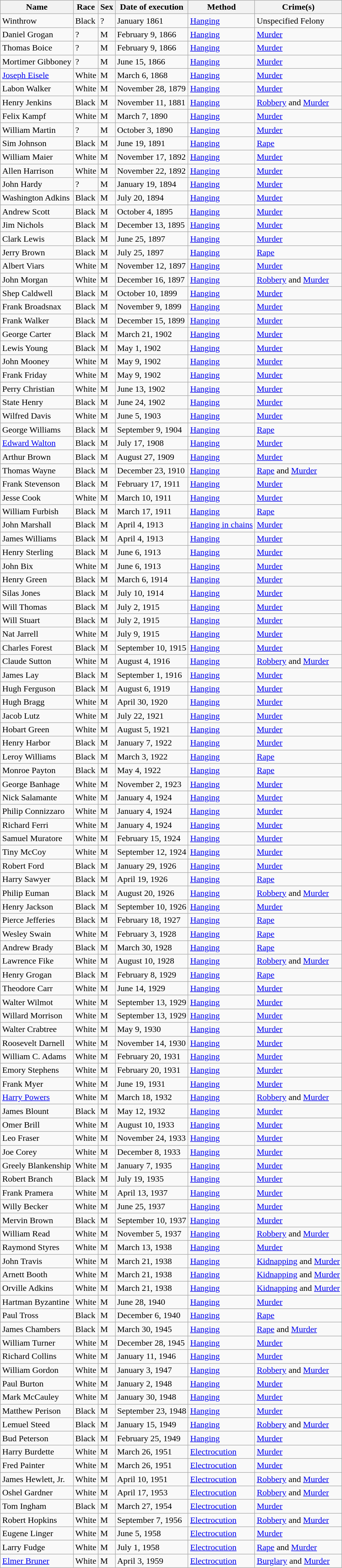<table class="wikitable">
<tr>
<th>Name</th>
<th>Race</th>
<th>Sex</th>
<th>Date of execution</th>
<th>Method</th>
<th>Crime(s)</th>
</tr>
<tr>
<td>Winthrow</td>
<td>Black</td>
<td>?</td>
<td>January 1861</td>
<td><a href='#'>Hanging</a></td>
<td>Unspecified Felony</td>
</tr>
<tr>
<td>Daniel Grogan</td>
<td>?</td>
<td>M</td>
<td>February 9, 1866</td>
<td><a href='#'>Hanging</a></td>
<td><a href='#'>Murder</a></td>
</tr>
<tr>
<td>Thomas Boice</td>
<td>?</td>
<td>M</td>
<td>February 9, 1866</td>
<td><a href='#'>Hanging</a></td>
<td><a href='#'>Murder</a></td>
</tr>
<tr>
<td>Mortimer Gibboney</td>
<td>?</td>
<td>M</td>
<td>June 15, 1866</td>
<td><a href='#'>Hanging</a></td>
<td><a href='#'>Murder</a></td>
</tr>
<tr>
<td><a href='#'>Joseph Eisele</a></td>
<td>White</td>
<td>M</td>
<td>March 6, 1868</td>
<td><a href='#'>Hanging</a></td>
<td><a href='#'>Murder</a></td>
</tr>
<tr>
<td>Labon Walker</td>
<td>White</td>
<td>M</td>
<td>November 28, 1879</td>
<td><a href='#'>Hanging</a></td>
<td><a href='#'>Murder</a></td>
</tr>
<tr>
<td>Henry Jenkins</td>
<td>Black</td>
<td>M</td>
<td>November 11, 1881</td>
<td><a href='#'>Hanging</a></td>
<td><a href='#'>Robbery</a> and <a href='#'>Murder</a></td>
</tr>
<tr>
<td>Felix Kampf</td>
<td>White</td>
<td>M</td>
<td>March 7, 1890</td>
<td><a href='#'>Hanging</a></td>
<td><a href='#'>Murder</a></td>
</tr>
<tr>
<td>William Martin</td>
<td>?</td>
<td>M</td>
<td>October 3, 1890</td>
<td><a href='#'>Hanging</a></td>
<td><a href='#'>Murder</a></td>
</tr>
<tr>
<td>Sim Johnson</td>
<td>Black</td>
<td>M</td>
<td>June 19, 1891</td>
<td><a href='#'>Hanging</a></td>
<td><a href='#'>Rape</a></td>
</tr>
<tr>
<td>William Maier</td>
<td>White</td>
<td>M</td>
<td>November 17, 1892</td>
<td><a href='#'>Hanging</a></td>
<td><a href='#'>Murder</a></td>
</tr>
<tr>
<td>Allen Harrison</td>
<td>White</td>
<td>M</td>
<td>November 22, 1892</td>
<td><a href='#'>Hanging</a></td>
<td><a href='#'>Murder</a></td>
</tr>
<tr>
<td>John Hardy</td>
<td>?</td>
<td>M</td>
<td>January 19, 1894</td>
<td><a href='#'>Hanging</a></td>
<td><a href='#'>Murder</a></td>
</tr>
<tr>
<td>Washington Adkins</td>
<td>Black</td>
<td>M</td>
<td>July 20, 1894</td>
<td><a href='#'>Hanging</a></td>
<td><a href='#'>Murder</a></td>
</tr>
<tr>
<td>Andrew Scott</td>
<td>Black</td>
<td>M</td>
<td>October 4, 1895</td>
<td><a href='#'>Hanging</a></td>
<td><a href='#'>Murder</a></td>
</tr>
<tr>
<td>Jim Nichols</td>
<td>Black</td>
<td>M</td>
<td>December 13, 1895</td>
<td><a href='#'>Hanging</a></td>
<td><a href='#'>Murder</a></td>
</tr>
<tr>
<td>Clark Lewis</td>
<td>Black</td>
<td>M</td>
<td>June 25, 1897</td>
<td><a href='#'>Hanging</a></td>
<td><a href='#'>Murder</a></td>
</tr>
<tr>
<td>Jerry Brown</td>
<td>Black</td>
<td>M</td>
<td>July 25, 1897</td>
<td><a href='#'>Hanging</a></td>
<td><a href='#'>Rape</a></td>
</tr>
<tr>
<td>Albert Viars</td>
<td>White</td>
<td>M</td>
<td>November 12, 1897</td>
<td><a href='#'>Hanging</a></td>
<td><a href='#'>Murder</a></td>
</tr>
<tr>
<td>John Morgan</td>
<td>White</td>
<td>M</td>
<td>December 16, 1897</td>
<td><a href='#'>Hanging</a></td>
<td><a href='#'>Robbery</a> and <a href='#'>Murder</a></td>
</tr>
<tr>
<td>Shep Caldwell</td>
<td>Black</td>
<td>M</td>
<td>October 10, 1899</td>
<td><a href='#'>Hanging</a></td>
<td><a href='#'>Murder</a></td>
</tr>
<tr>
<td>Frank Broadsnax</td>
<td>Black</td>
<td>M</td>
<td>November 9, 1899</td>
<td><a href='#'>Hanging</a></td>
<td><a href='#'>Murder</a></td>
</tr>
<tr>
<td>Frank Walker</td>
<td>Black</td>
<td>M</td>
<td>December 15, 1899</td>
<td><a href='#'>Hanging</a></td>
<td><a href='#'>Murder</a></td>
</tr>
<tr>
<td>George Carter</td>
<td>Black</td>
<td>M</td>
<td>March 21, 1902</td>
<td><a href='#'>Hanging</a></td>
<td><a href='#'>Murder</a></td>
</tr>
<tr>
<td>Lewis Young</td>
<td>Black</td>
<td>M</td>
<td>May 1, 1902</td>
<td><a href='#'>Hanging</a></td>
<td><a href='#'>Murder</a></td>
</tr>
<tr>
<td>John Mooney</td>
<td>White</td>
<td>M</td>
<td>May 9, 1902</td>
<td><a href='#'>Hanging</a></td>
<td><a href='#'>Murder</a></td>
</tr>
<tr>
<td>Frank Friday</td>
<td>White</td>
<td>M</td>
<td>May 9, 1902</td>
<td><a href='#'>Hanging</a></td>
<td><a href='#'>Murder</a></td>
</tr>
<tr>
<td>Perry Christian</td>
<td>White</td>
<td>M</td>
<td>June 13, 1902</td>
<td><a href='#'>Hanging</a></td>
<td><a href='#'>Murder</a></td>
</tr>
<tr>
<td>State Henry</td>
<td>Black</td>
<td>M</td>
<td>June 24, 1902</td>
<td><a href='#'>Hanging</a></td>
<td><a href='#'>Murder</a></td>
</tr>
<tr>
<td>Wilfred Davis</td>
<td>White</td>
<td>M</td>
<td>June 5, 1903</td>
<td><a href='#'>Hanging</a></td>
<td><a href='#'>Murder</a></td>
</tr>
<tr>
<td>George Williams</td>
<td>Black</td>
<td>M</td>
<td>September 9, 1904</td>
<td><a href='#'>Hanging</a></td>
<td><a href='#'>Rape</a></td>
</tr>
<tr>
<td><a href='#'>Edward Walton</a></td>
<td>Black</td>
<td>M</td>
<td>July 17, 1908</td>
<td><a href='#'>Hanging</a></td>
<td><a href='#'>Murder</a></td>
</tr>
<tr>
<td>Arthur Brown</td>
<td>Black</td>
<td>M</td>
<td>August 27, 1909</td>
<td><a href='#'>Hanging</a></td>
<td><a href='#'>Murder</a></td>
</tr>
<tr>
<td>Thomas Wayne</td>
<td>Black</td>
<td>M</td>
<td>December 23, 1910</td>
<td><a href='#'>Hanging</a></td>
<td><a href='#'>Rape</a> and <a href='#'>Murder</a></td>
</tr>
<tr>
<td>Frank Stevenson</td>
<td>Black</td>
<td>M</td>
<td>February 17, 1911</td>
<td><a href='#'>Hanging</a></td>
<td><a href='#'>Murder</a></td>
</tr>
<tr>
<td>Jesse Cook</td>
<td>White</td>
<td>M</td>
<td>March 10, 1911</td>
<td><a href='#'>Hanging</a></td>
<td><a href='#'>Murder</a></td>
</tr>
<tr>
<td>William Furbish</td>
<td>Black</td>
<td>M</td>
<td>March 17, 1911</td>
<td><a href='#'>Hanging</a></td>
<td><a href='#'>Rape</a></td>
</tr>
<tr>
<td>John Marshall</td>
<td>Black</td>
<td>M</td>
<td>April 4, 1913</td>
<td><a href='#'>Hanging in chains</a></td>
<td><a href='#'>Murder</a></td>
</tr>
<tr>
<td>James Williams</td>
<td>Black</td>
<td>M</td>
<td>April 4, 1913</td>
<td><a href='#'>Hanging</a></td>
<td><a href='#'>Murder</a></td>
</tr>
<tr>
<td>Henry Sterling</td>
<td>Black</td>
<td>M</td>
<td>June 6, 1913</td>
<td><a href='#'>Hanging</a></td>
<td><a href='#'>Murder</a></td>
</tr>
<tr>
<td>John Bix</td>
<td>White</td>
<td>M</td>
<td>June 6, 1913</td>
<td><a href='#'>Hanging</a></td>
<td><a href='#'>Murder</a></td>
</tr>
<tr>
<td>Henry Green</td>
<td>Black</td>
<td>M</td>
<td>March 6, 1914</td>
<td><a href='#'>Hanging</a></td>
<td><a href='#'>Murder</a></td>
</tr>
<tr>
<td>Silas Jones</td>
<td>Black</td>
<td>M</td>
<td>July 10, 1914</td>
<td><a href='#'>Hanging</a></td>
<td><a href='#'>Murder</a></td>
</tr>
<tr>
<td>Will Thomas</td>
<td>Black</td>
<td>M</td>
<td>July 2, 1915</td>
<td><a href='#'>Hanging</a></td>
<td><a href='#'>Murder</a></td>
</tr>
<tr>
<td>Will Stuart</td>
<td>Black</td>
<td>M</td>
<td>July 2, 1915</td>
<td><a href='#'>Hanging</a></td>
<td><a href='#'>Murder</a></td>
</tr>
<tr>
<td>Nat Jarrell</td>
<td>White</td>
<td>M</td>
<td>July 9, 1915</td>
<td><a href='#'>Hanging</a></td>
<td><a href='#'>Murder</a></td>
</tr>
<tr>
<td>Charles Forest</td>
<td>Black</td>
<td>M</td>
<td>September 10, 1915</td>
<td><a href='#'>Hanging</a></td>
<td><a href='#'>Murder</a></td>
</tr>
<tr>
<td>Claude Sutton</td>
<td>White</td>
<td>M</td>
<td>August 4, 1916</td>
<td><a href='#'>Hanging</a></td>
<td><a href='#'>Robbery</a> and <a href='#'>Murder</a></td>
</tr>
<tr>
<td>James Lay</td>
<td>Black</td>
<td>M</td>
<td>September 1, 1916</td>
<td><a href='#'>Hanging</a></td>
<td><a href='#'>Murder</a></td>
</tr>
<tr>
<td>Hugh Ferguson</td>
<td>Black</td>
<td>M</td>
<td>August 6, 1919</td>
<td><a href='#'>Hanging</a></td>
<td><a href='#'>Murder</a></td>
</tr>
<tr>
<td>Hugh Bragg</td>
<td>White</td>
<td>M</td>
<td>April 30, 1920</td>
<td><a href='#'>Hanging</a></td>
<td><a href='#'>Murder</a></td>
</tr>
<tr>
<td>Jacob Lutz</td>
<td>White</td>
<td>M</td>
<td>July 22, 1921</td>
<td><a href='#'>Hanging</a></td>
<td><a href='#'>Murder</a></td>
</tr>
<tr>
<td>Hobart Green</td>
<td>White</td>
<td>M</td>
<td>August 5, 1921</td>
<td><a href='#'>Hanging</a></td>
<td><a href='#'>Murder</a></td>
</tr>
<tr>
<td>Henry Harbor</td>
<td>Black</td>
<td>M</td>
<td>January 7, 1922</td>
<td><a href='#'>Hanging</a></td>
<td><a href='#'>Murder</a></td>
</tr>
<tr>
<td>Leroy Williams</td>
<td>Black</td>
<td>M</td>
<td>March 3, 1922</td>
<td><a href='#'>Hanging</a></td>
<td><a href='#'>Rape</a></td>
</tr>
<tr>
<td>Monroe Payton</td>
<td>Black</td>
<td>M</td>
<td>May 4, 1922</td>
<td><a href='#'>Hanging</a></td>
<td><a href='#'>Rape</a></td>
</tr>
<tr>
<td>George Banhage</td>
<td>White</td>
<td>M</td>
<td>November 2, 1923</td>
<td><a href='#'>Hanging</a></td>
<td><a href='#'>Murder</a></td>
</tr>
<tr>
<td>Nick Salamante</td>
<td>White</td>
<td>M</td>
<td>January 4, 1924</td>
<td><a href='#'>Hanging</a></td>
<td><a href='#'>Murder</a></td>
</tr>
<tr>
<td>Philip Connizzaro</td>
<td>White</td>
<td>M</td>
<td>January 4, 1924</td>
<td><a href='#'>Hanging</a></td>
<td><a href='#'>Murder</a></td>
</tr>
<tr>
<td>Richard Ferri</td>
<td>White</td>
<td>M</td>
<td>January 4, 1924</td>
<td><a href='#'>Hanging</a></td>
<td><a href='#'>Murder</a></td>
</tr>
<tr>
<td>Samuel Muratore</td>
<td>White</td>
<td>M</td>
<td>February 15, 1924</td>
<td><a href='#'>Hanging</a></td>
<td><a href='#'>Murder</a></td>
</tr>
<tr>
<td>Tiny McCoy</td>
<td>White</td>
<td>M</td>
<td>September 12, 1924</td>
<td><a href='#'>Hanging</a></td>
<td><a href='#'>Murder</a></td>
</tr>
<tr>
<td>Robert Ford</td>
<td>Black</td>
<td>M</td>
<td>January 29, 1926</td>
<td><a href='#'>Hanging</a></td>
<td><a href='#'>Murder</a></td>
</tr>
<tr>
<td>Harry Sawyer</td>
<td>Black</td>
<td>M</td>
<td>April 19, 1926</td>
<td><a href='#'>Hanging</a></td>
<td><a href='#'>Rape</a></td>
</tr>
<tr>
<td>Philip Euman</td>
<td>Black</td>
<td>M</td>
<td>August 20, 1926</td>
<td><a href='#'>Hanging</a></td>
<td><a href='#'>Robbery</a> and <a href='#'>Murder</a></td>
</tr>
<tr>
<td>Henry Jackson</td>
<td>Black</td>
<td>M</td>
<td>September 10, 1926</td>
<td><a href='#'>Hanging</a></td>
<td><a href='#'>Murder</a></td>
</tr>
<tr>
<td>Pierce Jefferies</td>
<td>Black</td>
<td>M</td>
<td>February 18, 1927</td>
<td><a href='#'>Hanging</a></td>
<td><a href='#'>Rape</a></td>
</tr>
<tr>
<td>Wesley Swain</td>
<td>White</td>
<td>M</td>
<td>February 3, 1928</td>
<td><a href='#'>Hanging</a></td>
<td><a href='#'>Rape</a></td>
</tr>
<tr>
<td>Andrew Brady</td>
<td>Black</td>
<td>M</td>
<td>March 30, 1928</td>
<td><a href='#'>Hanging</a></td>
<td><a href='#'>Rape</a></td>
</tr>
<tr>
<td>Lawrence Fike</td>
<td>White</td>
<td>M</td>
<td>August 10, 1928</td>
<td><a href='#'>Hanging</a></td>
<td><a href='#'>Robbery</a> and <a href='#'>Murder</a></td>
</tr>
<tr>
<td>Henry Grogan</td>
<td>Black</td>
<td>M</td>
<td>February 8, 1929</td>
<td><a href='#'>Hanging</a></td>
<td><a href='#'>Rape</a></td>
</tr>
<tr>
<td>Theodore Carr</td>
<td>White</td>
<td>M</td>
<td>June 14, 1929</td>
<td><a href='#'>Hanging</a></td>
<td><a href='#'>Murder</a></td>
</tr>
<tr>
<td>Walter Wilmot</td>
<td>White</td>
<td>M</td>
<td>September 13, 1929</td>
<td><a href='#'>Hanging</a></td>
<td><a href='#'>Murder</a></td>
</tr>
<tr>
<td>Willard Morrison</td>
<td>White</td>
<td>M</td>
<td>September 13, 1929</td>
<td><a href='#'>Hanging</a></td>
<td><a href='#'>Murder</a></td>
</tr>
<tr>
<td>Walter Crabtree</td>
<td>White</td>
<td>M</td>
<td>May 9, 1930</td>
<td><a href='#'>Hanging</a></td>
<td><a href='#'>Murder</a></td>
</tr>
<tr>
<td>Roosevelt Darnell</td>
<td>White</td>
<td>M</td>
<td>November 14, 1930</td>
<td><a href='#'>Hanging</a></td>
<td><a href='#'>Murder</a></td>
</tr>
<tr>
<td>William C. Adams</td>
<td>White</td>
<td>M</td>
<td>February 20, 1931</td>
<td><a href='#'>Hanging</a></td>
<td><a href='#'>Murder</a></td>
</tr>
<tr>
<td>Emory Stephens</td>
<td>White</td>
<td>M</td>
<td>February 20, 1931</td>
<td><a href='#'>Hanging</a></td>
<td><a href='#'>Murder</a></td>
</tr>
<tr>
<td>Frank Myer</td>
<td>White</td>
<td>M</td>
<td>June 19, 1931</td>
<td><a href='#'>Hanging</a></td>
<td><a href='#'>Murder</a></td>
</tr>
<tr>
<td><a href='#'>Harry Powers</a></td>
<td>White</td>
<td>M</td>
<td>March 18, 1932</td>
<td><a href='#'>Hanging</a></td>
<td><a href='#'>Robbery</a> and <a href='#'>Murder</a></td>
</tr>
<tr>
<td>James Blount</td>
<td>Black</td>
<td>M</td>
<td>May 12, 1932</td>
<td><a href='#'>Hanging</a></td>
<td><a href='#'>Murder</a></td>
</tr>
<tr>
<td>Omer Brill</td>
<td>White</td>
<td>M</td>
<td>August 10, 1933</td>
<td><a href='#'>Hanging</a></td>
<td><a href='#'>Murder</a></td>
</tr>
<tr>
<td>Leo Fraser</td>
<td>White</td>
<td>M</td>
<td>November 24, 1933</td>
<td><a href='#'>Hanging</a></td>
<td><a href='#'>Murder</a></td>
</tr>
<tr>
<td>Joe Corey</td>
<td>White</td>
<td>M</td>
<td>December 8, 1933</td>
<td><a href='#'>Hanging</a></td>
<td><a href='#'>Murder</a></td>
</tr>
<tr>
<td>Greely Blankenship</td>
<td>White</td>
<td>M</td>
<td>January 7, 1935</td>
<td><a href='#'>Hanging</a></td>
<td><a href='#'>Murder</a></td>
</tr>
<tr>
<td>Robert Branch</td>
<td>Black</td>
<td>M</td>
<td>July 19, 1935</td>
<td><a href='#'>Hanging</a></td>
<td><a href='#'>Murder</a></td>
</tr>
<tr>
<td>Frank Pramera</td>
<td>White</td>
<td>M</td>
<td>April 13, 1937</td>
<td><a href='#'>Hanging</a></td>
<td><a href='#'>Murder</a></td>
</tr>
<tr>
<td>Willy Becker</td>
<td>White</td>
<td>M</td>
<td>June 25, 1937</td>
<td><a href='#'>Hanging</a></td>
<td><a href='#'>Murder</a></td>
</tr>
<tr>
<td>Mervin Brown</td>
<td>Black</td>
<td>M</td>
<td>September 10, 1937</td>
<td><a href='#'>Hanging</a></td>
<td><a href='#'>Murder</a></td>
</tr>
<tr>
<td>William Read</td>
<td>White</td>
<td>M</td>
<td>November 5, 1937</td>
<td><a href='#'>Hanging</a></td>
<td><a href='#'>Robbery</a> and <a href='#'>Murder</a></td>
</tr>
<tr>
<td>Raymond Styres</td>
<td>White</td>
<td>M</td>
<td>March 13, 1938</td>
<td><a href='#'>Hanging</a></td>
<td><a href='#'>Murder</a></td>
</tr>
<tr>
<td>John Travis</td>
<td>White</td>
<td>M</td>
<td>March 21, 1938</td>
<td><a href='#'>Hanging</a></td>
<td><a href='#'>Kidnapping</a> and <a href='#'>Murder</a></td>
</tr>
<tr>
<td>Arnett Booth</td>
<td>White</td>
<td>M</td>
<td>March 21, 1938</td>
<td><a href='#'>Hanging</a></td>
<td><a href='#'>Kidnapping</a> and <a href='#'>Murder</a></td>
</tr>
<tr>
<td>Orville Adkins</td>
<td>White</td>
<td>M</td>
<td>March 21, 1938</td>
<td><a href='#'>Hanging</a></td>
<td><a href='#'>Kidnapping</a> and <a href='#'>Murder</a></td>
</tr>
<tr>
<td>Hartman Byzantine</td>
<td>White</td>
<td>M</td>
<td>June 28, 1940</td>
<td><a href='#'>Hanging</a></td>
<td><a href='#'>Murder</a></td>
</tr>
<tr>
<td>Paul Tross</td>
<td>Black</td>
<td>M</td>
<td>December 6, 1940</td>
<td><a href='#'>Hanging</a></td>
<td><a href='#'>Rape</a></td>
</tr>
<tr>
<td>James Chambers</td>
<td>Black</td>
<td>M</td>
<td>March 30, 1945</td>
<td><a href='#'>Hanging</a></td>
<td><a href='#'>Rape</a> and <a href='#'>Murder</a></td>
</tr>
<tr>
<td>William Turner</td>
<td>White</td>
<td>M</td>
<td>December 28, 1945</td>
<td><a href='#'>Hanging</a></td>
<td><a href='#'>Murder</a></td>
</tr>
<tr>
<td>Richard Collins</td>
<td>White</td>
<td>M</td>
<td>January 11, 1946</td>
<td><a href='#'>Hanging</a></td>
<td><a href='#'>Murder</a></td>
</tr>
<tr>
<td>William Gordon</td>
<td>White</td>
<td>M</td>
<td>January 3, 1947</td>
<td><a href='#'>Hanging</a></td>
<td><a href='#'>Robbery</a> and <a href='#'>Murder</a></td>
</tr>
<tr>
<td>Paul Burton</td>
<td>White</td>
<td>M</td>
<td>January 2, 1948</td>
<td><a href='#'>Hanging</a></td>
<td><a href='#'>Murder</a></td>
</tr>
<tr>
<td>Mark McCauley</td>
<td>White</td>
<td>M</td>
<td>January 30, 1948</td>
<td><a href='#'>Hanging</a></td>
<td><a href='#'>Murder</a></td>
</tr>
<tr>
<td>Matthew Perison</td>
<td>Black</td>
<td>M</td>
<td>September 23, 1948</td>
<td><a href='#'>Hanging</a></td>
<td><a href='#'>Murder</a></td>
</tr>
<tr>
<td>Lemuel Steed</td>
<td>Black</td>
<td>M</td>
<td>January 15, 1949</td>
<td><a href='#'>Hanging</a></td>
<td><a href='#'>Robbery</a> and <a href='#'>Murder</a></td>
</tr>
<tr>
<td>Bud Peterson</td>
<td>Black</td>
<td>M</td>
<td>February 25, 1949</td>
<td><a href='#'>Hanging</a></td>
<td><a href='#'>Murder</a></td>
</tr>
<tr>
<td>Harry Burdette</td>
<td>White</td>
<td>M</td>
<td>March 26, 1951</td>
<td><a href='#'>Electrocution</a></td>
<td><a href='#'>Murder</a></td>
</tr>
<tr>
<td>Fred Painter</td>
<td>White</td>
<td>M</td>
<td>March 26, 1951</td>
<td><a href='#'>Electrocution</a></td>
<td><a href='#'>Murder</a></td>
</tr>
<tr>
<td>James Hewlett, Jr.</td>
<td>White</td>
<td>M</td>
<td>April 10, 1951</td>
<td><a href='#'>Electrocution</a></td>
<td><a href='#'>Robbery</a> and <a href='#'>Murder</a></td>
</tr>
<tr>
<td>Oshel Gardner</td>
<td>White</td>
<td>M</td>
<td>April 17, 1953</td>
<td><a href='#'>Electrocution</a></td>
<td><a href='#'>Robbery</a> and <a href='#'>Murder</a></td>
</tr>
<tr>
<td>Tom Ingham</td>
<td>Black</td>
<td>M</td>
<td>March 27, 1954</td>
<td><a href='#'>Electrocution</a></td>
<td><a href='#'>Murder</a></td>
</tr>
<tr>
<td>Robert Hopkins</td>
<td>White</td>
<td>M</td>
<td>September 7, 1956</td>
<td><a href='#'>Electrocution</a></td>
<td><a href='#'>Robbery</a> and <a href='#'>Murder</a></td>
</tr>
<tr>
<td>Eugene Linger</td>
<td>White</td>
<td>M</td>
<td>June 5, 1958</td>
<td><a href='#'>Electrocution</a></td>
<td><a href='#'>Murder</a></td>
</tr>
<tr>
<td>Larry Fudge</td>
<td>White</td>
<td>M</td>
<td>July 1, 1958</td>
<td><a href='#'>Electrocution</a></td>
<td><a href='#'>Rape</a> and <a href='#'>Murder</a></td>
</tr>
<tr>
<td><a href='#'>Elmer Bruner</a></td>
<td>White</td>
<td>M</td>
<td>April 3, 1959</td>
<td><a href='#'>Electrocution</a></td>
<td><a href='#'>Burglary</a> and <a href='#'>Murder</a></td>
</tr>
</table>
